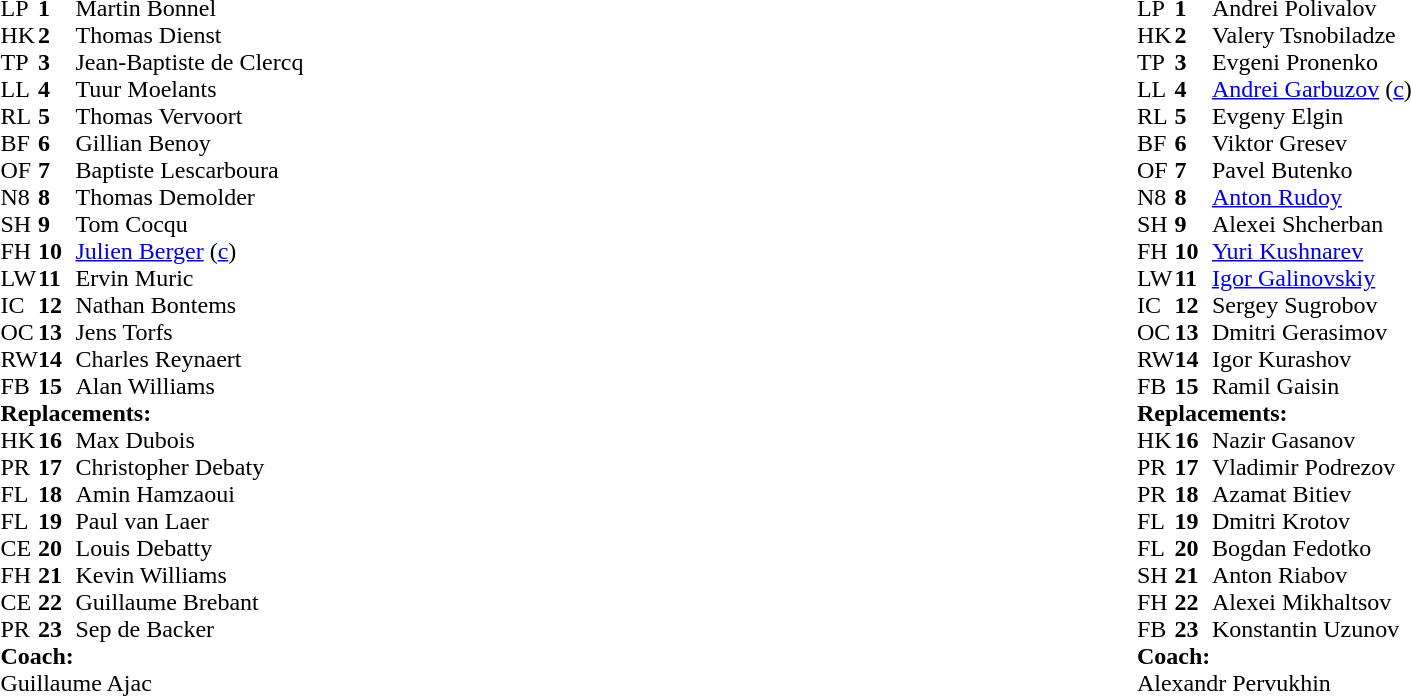<table style="width:100%">
<tr>
<td style="vertical-align:top;width:50%"><br><table cellspacing="0" cellpadding="0">
<tr>
<th width="25"></th>
<th width="25"></th>
</tr>
<tr>
<td>LP</td>
<td><strong>1</strong></td>
<td>Martin Bonnel</td>
<td></td>
<td></td>
</tr>
<tr>
<td>HK</td>
<td><strong>2</strong></td>
<td>Thomas Dienst</td>
</tr>
<tr>
<td>TP</td>
<td><strong>3</strong></td>
<td>Jean-Baptiste de Clercq</td>
<td></td>
<td></td>
</tr>
<tr>
<td>LL</td>
<td><strong>4</strong></td>
<td>Tuur Moelants</td>
<td></td>
<td></td>
</tr>
<tr>
<td>RL</td>
<td><strong>5</strong></td>
<td>Thomas Vervoort</td>
<td></td>
<td></td>
</tr>
<tr>
<td>BF</td>
<td><strong>6</strong></td>
<td>Gillian Benoy</td>
</tr>
<tr>
<td>OF</td>
<td><strong>7</strong></td>
<td>Baptiste Lescarboura</td>
</tr>
<tr>
<td>N8</td>
<td><strong>8</strong></td>
<td>Thomas Demolder</td>
</tr>
<tr>
<td>SH</td>
<td><strong>9</strong></td>
<td>Tom Cocqu</td>
<td></td>
<td></td>
</tr>
<tr>
<td>FH</td>
<td><strong>10</strong></td>
<td><a href='#'>Julien Berger</a> (<a href='#'>c</a>)</td>
</tr>
<tr>
<td>LW</td>
<td><strong>11</strong></td>
<td>Ervin Muric</td>
</tr>
<tr>
<td>IC</td>
<td><strong>12</strong></td>
<td>Nathan Bontems</td>
<td></td>
<td></td>
</tr>
<tr>
<td>OC</td>
<td><strong>13</strong></td>
<td>Jens Torfs</td>
</tr>
<tr>
<td>RW</td>
<td><strong>14</strong></td>
<td>Charles Reynaert</td>
</tr>
<tr>
<td>FB</td>
<td><strong>15</strong></td>
<td>Alan Williams</td>
</tr>
<tr>
<td colspan=3><strong>Replacements:</strong></td>
</tr>
<tr>
<td>HK</td>
<td><strong>16</strong></td>
<td>Max Dubois</td>
</tr>
<tr>
<td>PR</td>
<td><strong>17</strong></td>
<td>Christopher Debaty</td>
<td></td>
<td></td>
</tr>
<tr>
<td>FL</td>
<td><strong>18</strong></td>
<td>Amin Hamzaoui</td>
</tr>
<tr>
<td>FL</td>
<td><strong>19</strong></td>
<td>Paul van Laer</td>
<td></td>
<td></td>
</tr>
<tr>
<td>CE</td>
<td><strong>20</strong></td>
<td>Louis Debatty</td>
<td></td>
<td></td>
</tr>
<tr>
<td>FH</td>
<td><strong>21</strong></td>
<td>Kevin Williams</td>
<td></td>
<td></td>
</tr>
<tr>
<td>CE</td>
<td><strong>22</strong></td>
<td>Guillaume Brebant</td>
<td></td>
<td></td>
</tr>
<tr>
<td>PR</td>
<td><strong>23</strong></td>
<td>Sep de Backer</td>
<td></td>
<td></td>
</tr>
<tr>
<td colspan=3><strong>Coach:</strong></td>
</tr>
<tr>
<td colspan="4">Guillaume Ajac</td>
</tr>
</table>
</td>
<td style="vertical-align:top"></td>
<td style="vertical-align:top;width:40%"><br><table cellspacing="0" cellpadding="0">
<tr>
<th width="25"></th>
<th width="25"></th>
</tr>
<tr>
<td>LP</td>
<td><strong>1</strong></td>
<td>Andrei Polivalov</td>
<td></td>
<td></td>
</tr>
<tr>
<td>HK</td>
<td><strong>2</strong></td>
<td>Valery Tsnobiladze</td>
<td></td>
<td></td>
</tr>
<tr>
<td>TP</td>
<td><strong>3</strong></td>
<td>Evgeni Pronenko</td>
<td></td>
<td></td>
</tr>
<tr>
<td>LL</td>
<td><strong>4</strong></td>
<td><a href='#'>Andrei Garbuzov</a> (<a href='#'>c</a>)</td>
</tr>
<tr>
<td>RL</td>
<td><strong>5</strong></td>
<td>Evgeny Elgin</td>
</tr>
<tr>
<td>BF</td>
<td><strong>6</strong></td>
<td>Viktor Gresev</td>
</tr>
<tr>
<td>OF</td>
<td><strong>7</strong></td>
<td>Pavel Butenko</td>
<td></td>
<td></td>
</tr>
<tr>
<td>N8</td>
<td><strong>8</strong></td>
<td><a href='#'>Anton Rudoy</a></td>
</tr>
<tr>
<td>SH</td>
<td><strong>9</strong></td>
<td>Alexei Shcherban</td>
</tr>
<tr>
<td>FH</td>
<td><strong>10</strong></td>
<td><a href='#'>Yuri Kushnarev</a></td>
</tr>
<tr>
<td>LW</td>
<td><strong>11</strong></td>
<td><a href='#'>Igor Galinovskiy</a></td>
<td></td>
<td></td>
</tr>
<tr>
<td>IC</td>
<td><strong>12</strong></td>
<td>Sergey Sugrobov</td>
</tr>
<tr>
<td>OC</td>
<td><strong>13</strong></td>
<td>Dmitri Gerasimov</td>
</tr>
<tr>
<td>RW</td>
<td><strong>14</strong></td>
<td>Igor Kurashov</td>
</tr>
<tr>
<td>FB</td>
<td><strong>15</strong></td>
<td>Ramil Gaisin</td>
</tr>
<tr>
<td colspan=3><strong>Replacements:</strong></td>
</tr>
<tr>
<td>HK</td>
<td><strong>16</strong></td>
<td>Nazir Gasanov</td>
<td></td>
<td></td>
</tr>
<tr>
<td>PR</td>
<td><strong>17</strong></td>
<td>Vladimir Podrezov</td>
<td></td>
<td></td>
</tr>
<tr>
<td>PR</td>
<td><strong>18</strong></td>
<td>Azamat Bitiev</td>
<td></td>
<td></td>
</tr>
<tr>
<td>FL</td>
<td><strong>19</strong></td>
<td>Dmitri Krotov</td>
<td></td>
<td></td>
</tr>
<tr>
<td>FL</td>
<td><strong>20</strong></td>
<td>Bogdan Fedotko</td>
</tr>
<tr>
<td>SH</td>
<td><strong>21</strong></td>
<td>Anton Riabov</td>
</tr>
<tr>
<td>FH</td>
<td><strong>22</strong></td>
<td>Alexei Mikhaltsov</td>
<td></td>
<td></td>
</tr>
<tr>
<td>FB</td>
<td><strong>23</strong></td>
<td>Konstantin Uzunov</td>
</tr>
<tr>
<td colspan=3><strong>Coach:</strong></td>
</tr>
<tr>
<td colspan="4">Alexandr Pervukhin</td>
</tr>
</table>
</td>
</tr>
</table>
